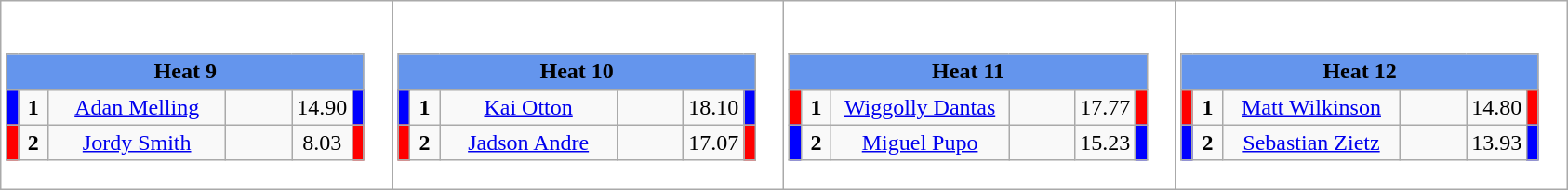<table class="wikitable" style="background:#fff;">
<tr>
<td style="margin: 1em auto;"><div><br><table class="wikitable">
<tr>
<td colspan="6"  style="text-align:center; background:#6495ed;"><strong>Heat 9</strong></td>
</tr>
<tr>
<td style="width:01px; background: #00f;"></td>
<td style="width:14px; text-align:center;"><strong>1</strong></td>
<td style="width:120px; text-align:center;"><a href='#'>Adan Melling</a></td>
<td style="width:40px; text-align:center;"></td>
<td style="width:20px; text-align:center;">14.90</td>
<td style="width:01px; background: #00f;"></td>
</tr>
<tr>
<td style="width:01px; background: #f00;"></td>
<td style="width:14px; text-align:center;"><strong>2</strong></td>
<td style="width:120px; text-align:center;"><a href='#'>Jordy Smith</a></td>
<td style="width:40px; text-align:center;"></td>
<td style="width:20px; text-align:center;">8.03</td>
<td style="width:01px; background: #f00;"></td>
</tr>
</table>
</div></td>
<td style="margin: 1em auto;"><div><br><table class="wikitable">
<tr>
<td colspan="6"  style="text-align:center; background:#6495ed;"><strong>Heat 10</strong></td>
</tr>
<tr>
<td style="width:01px; background: #00f;"></td>
<td style="width:14px; text-align:center;"><strong>1</strong></td>
<td style="width:120px; text-align:center;"><a href='#'>Kai Otton</a></td>
<td style="width:40px; text-align:center;"></td>
<td style="width:20px; text-align:center;">18.10</td>
<td style="width:01px; background: #00f;"></td>
</tr>
<tr>
<td style="width:01px; background: #f00;"></td>
<td style="width:14px; text-align:center;"><strong>2</strong></td>
<td style="width:120px; text-align:center;"><a href='#'>Jadson Andre</a></td>
<td style="width:40px; text-align:center;"></td>
<td style="width:20px; text-align:center;">17.07</td>
<td style="width:01px; background: #f00;"></td>
</tr>
</table>
</div></td>
<td style="margin: 1em auto;"><div><br><table class="wikitable">
<tr>
<td colspan="6"  style="text-align:center; background:#6495ed;"><strong>Heat 11</strong></td>
</tr>
<tr>
<td style="width:01px; background: #f00;"></td>
<td style="width:14px; text-align:center;"><strong>1</strong></td>
<td style="width:120px; text-align:center;"><a href='#'>Wiggolly Dantas</a></td>
<td style="width:40px; text-align:center;"></td>
<td style="width:20px; text-align:center;">17.77</td>
<td style="width:01px; background: #f00;"></td>
</tr>
<tr>
<td style="width:01px; background: #00f;"></td>
<td style="width:14px; text-align:center;"><strong>2</strong></td>
<td style="width:120px; text-align:center;"><a href='#'>Miguel Pupo</a></td>
<td style="width:40px; text-align:center;"></td>
<td style="width:20px; text-align:center;">15.23</td>
<td style="width:01px; background: #00f;"></td>
</tr>
</table>
</div></td>
<td style="margin: 1em auto;"><div><br><table class="wikitable">
<tr>
<td colspan="6"  style="text-align:center; background:#6495ed;"><strong>Heat 12</strong></td>
</tr>
<tr>
<td style="width:01px; background: #f00;"></td>
<td style="width:14px; text-align:center;"><strong>1</strong></td>
<td style="width:120px; text-align:center;"><a href='#'>Matt Wilkinson</a></td>
<td style="width:40px; text-align:center;"></td>
<td style="width:20px; text-align:center;">14.80</td>
<td style="width:01px; background: #f00;"></td>
</tr>
<tr>
<td style="width:01px; background: #00f;"></td>
<td style="width:14px; text-align:center;"><strong>2</strong></td>
<td style="width:120px; text-align:center;"><a href='#'>Sebastian Zietz</a></td>
<td style="width:40px; text-align:center;"></td>
<td style="width:20px; text-align:center;">13.93</td>
<td style="width:01px; background: #00f;"></td>
</tr>
</table>
</div></td>
</tr>
</table>
